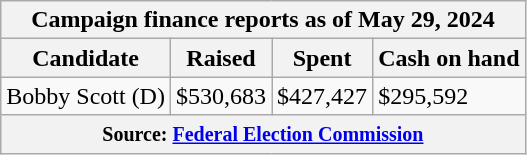<table class="wikitable sortable">
<tr>
<th colspan=4>Campaign finance reports as of May 29, 2024</th>
</tr>
<tr style="text-align:center;">
<th>Candidate</th>
<th>Raised</th>
<th>Spent</th>
<th>Cash on hand</th>
</tr>
<tr>
<td>Bobby Scott (D)</td>
<td>$530,683</td>
<td>$427,427</td>
<td>$295,592</td>
</tr>
<tr>
<th colspan="4"><small>Source: <a href='#'>Federal Election Commission</a></small></th>
</tr>
</table>
